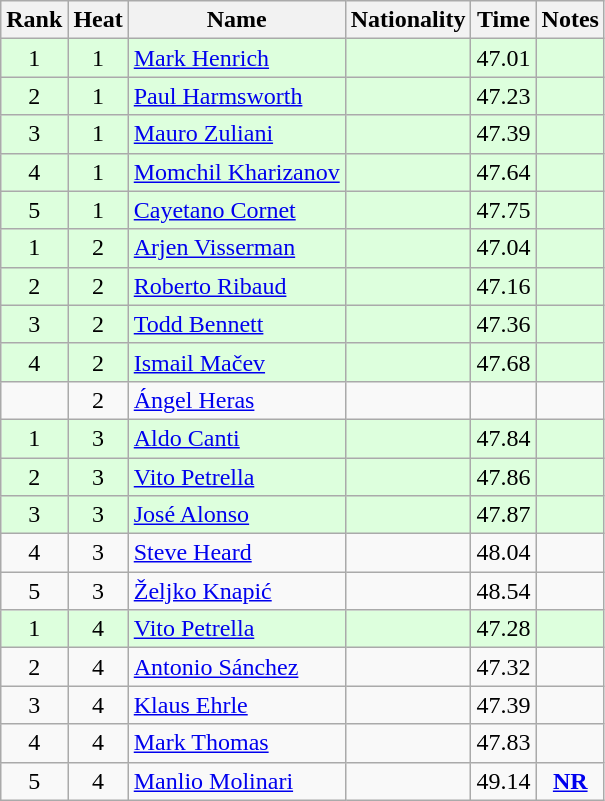<table class="wikitable sortable" style="text-align:center">
<tr>
<th>Rank</th>
<th>Heat</th>
<th>Name</th>
<th>Nationality</th>
<th>Time</th>
<th>Notes</th>
</tr>
<tr bgcolor=ddffdd>
<td>1</td>
<td>1</td>
<td align="left"><a href='#'>Mark Henrich</a></td>
<td align=left></td>
<td>47.01</td>
<td></td>
</tr>
<tr bgcolor=ddffdd>
<td>2</td>
<td>1</td>
<td align="left"><a href='#'>Paul Harmsworth</a></td>
<td align=left></td>
<td>47.23</td>
<td></td>
</tr>
<tr bgcolor=ddffdd>
<td>3</td>
<td>1</td>
<td align="left"><a href='#'>Mauro Zuliani</a></td>
<td align=left></td>
<td>47.39</td>
<td></td>
</tr>
<tr bgcolor=ddffdd>
<td>4</td>
<td>1</td>
<td align="left"><a href='#'>Momchil Kharizanov</a></td>
<td align=left></td>
<td>47.64</td>
<td></td>
</tr>
<tr bgcolor=ddffdd>
<td>5</td>
<td>1</td>
<td align="left"><a href='#'>Cayetano Cornet</a></td>
<td align=left></td>
<td>47.75</td>
<td></td>
</tr>
<tr bgcolor=ddffdd>
<td>1</td>
<td>2</td>
<td align="left"><a href='#'>Arjen Visserman</a></td>
<td align=left></td>
<td>47.04</td>
<td></td>
</tr>
<tr bgcolor=ddffdd>
<td>2</td>
<td>2</td>
<td align="left"><a href='#'>Roberto Ribaud</a></td>
<td align=left></td>
<td>47.16</td>
<td></td>
</tr>
<tr bgcolor=ddffdd>
<td>3</td>
<td>2</td>
<td align="left"><a href='#'>Todd Bennett</a></td>
<td align=left></td>
<td>47.36</td>
<td></td>
</tr>
<tr bgcolor=ddffdd>
<td>4</td>
<td>2</td>
<td align="left"><a href='#'>Ismail Mačev</a></td>
<td align=left></td>
<td>47.68</td>
<td></td>
</tr>
<tr>
<td></td>
<td>2</td>
<td align="left"><a href='#'>Ángel Heras</a></td>
<td align=left></td>
<td></td>
<td></td>
</tr>
<tr bgcolor=ddffdd>
<td>1</td>
<td>3</td>
<td align="left"><a href='#'>Aldo Canti</a></td>
<td align=left></td>
<td>47.84</td>
<td></td>
</tr>
<tr bgcolor=ddffdd>
<td>2</td>
<td>3</td>
<td align="left"><a href='#'>Vito Petrella</a></td>
<td align=left></td>
<td>47.86</td>
<td></td>
</tr>
<tr bgcolor=ddffdd>
<td>3</td>
<td>3</td>
<td align="left"><a href='#'>José Alonso</a></td>
<td align=left></td>
<td>47.87</td>
<td></td>
</tr>
<tr>
<td>4</td>
<td>3</td>
<td align="left"><a href='#'>Steve Heard</a></td>
<td align=left></td>
<td>48.04</td>
<td></td>
</tr>
<tr>
<td>5</td>
<td>3</td>
<td align="left"><a href='#'>Željko Knapić</a></td>
<td align=left></td>
<td>48.54</td>
<td></td>
</tr>
<tr bgcolor=ddffdd>
<td>1</td>
<td>4</td>
<td align="left"><a href='#'>Vito Petrella</a></td>
<td align=left></td>
<td>47.28</td>
<td></td>
</tr>
<tr>
<td>2</td>
<td>4</td>
<td align="left"><a href='#'>Antonio Sánchez</a></td>
<td align=left></td>
<td>47.32</td>
<td></td>
</tr>
<tr>
<td>3</td>
<td>4</td>
<td align="left"><a href='#'>Klaus Ehrle</a></td>
<td align=left></td>
<td>47.39</td>
<td></td>
</tr>
<tr>
<td>4</td>
<td>4</td>
<td align="left"><a href='#'>Mark Thomas</a></td>
<td align=left></td>
<td>47.83</td>
<td></td>
</tr>
<tr>
<td>5</td>
<td>4</td>
<td align="left"><a href='#'>Manlio Molinari</a></td>
<td align=left></td>
<td>49.14</td>
<td><strong><a href='#'>NR</a></strong></td>
</tr>
</table>
